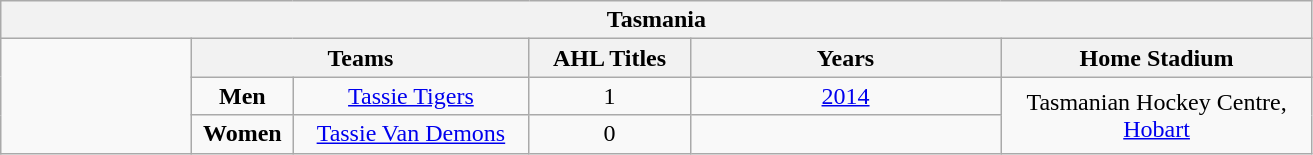<table class="wikitable" style="text-align: center;">
<tr>
<th colspan=6><strong>Tasmania</strong></th>
</tr>
<tr>
<td rowspan=3; style="width:120px"></td>
<th colspan=2>Teams</th>
<th style="width:100px">AHL Titles</th>
<th>Years</th>
<th style="width:200px">Home Stadium</th>
</tr>
<tr>
<td style="width: 60px"><strong>Men</strong></td>
<td style="width: 150px"><a href='#'>Tassie Tigers</a></td>
<td>1</td>
<td style="width: 200px"><a href='#'>2014</a></td>
<td rowspan=2>Tasmanian Hockey Centre,<br><a href='#'>Hobart</a></td>
</tr>
<tr>
<td style="width: 60px"><strong>Women</strong></td>
<td style="width: 150px"><a href='#'>Tassie Van Demons</a></td>
<td>0</td>
<td style="width: 200px"></td>
</tr>
</table>
